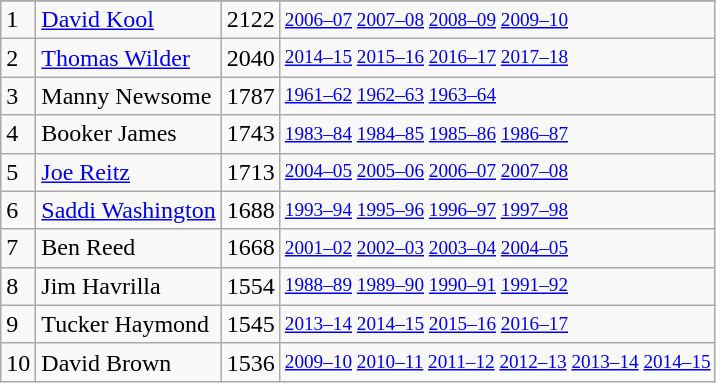<table class="wikitable">
<tr>
</tr>
<tr>
<td>1</td>
<td><a href='#'>David Kool</a></td>
<td>2122</td>
<td style="font-size:80%;"><a href='#'>2006–07</a> <a href='#'>2007–08</a> <a href='#'>2008–09</a> <a href='#'>2009–10</a></td>
</tr>
<tr>
<td>2</td>
<td><a href='#'>Thomas Wilder</a></td>
<td>2040</td>
<td style="font-size:80%;"><a href='#'>2014–15</a> <a href='#'>2015–16</a> <a href='#'>2016–17</a> <a href='#'>2017–18</a></td>
</tr>
<tr>
<td>3</td>
<td>Manny Newsome</td>
<td>1787</td>
<td style="font-size:80%;"><a href='#'>1961–62</a> <a href='#'>1962–63</a> <a href='#'>1963–64</a></td>
</tr>
<tr>
<td>4</td>
<td>Booker James</td>
<td>1743</td>
<td style="font-size:80%;"><a href='#'>1983–84</a> <a href='#'>1984–85</a> <a href='#'>1985–86</a> <a href='#'>1986–87</a></td>
</tr>
<tr>
<td>5</td>
<td><a href='#'>Joe Reitz</a></td>
<td>1713</td>
<td style="font-size:80%;"><a href='#'>2004–05</a> <a href='#'>2005–06</a> <a href='#'>2006–07</a> <a href='#'>2007–08</a></td>
</tr>
<tr>
<td>6</td>
<td><a href='#'>Saddi Washington</a></td>
<td>1688</td>
<td style="font-size:80%;"><a href='#'>1993–94</a> <a href='#'>1995–96</a> <a href='#'>1996–97</a> <a href='#'>1997–98</a></td>
</tr>
<tr>
<td>7</td>
<td>Ben Reed</td>
<td>1668</td>
<td style="font-size:80%;"><a href='#'>2001–02</a> <a href='#'>2002–03</a> <a href='#'>2003–04</a> <a href='#'>2004–05</a></td>
</tr>
<tr>
<td>8</td>
<td>Jim Havrilla</td>
<td>1554</td>
<td style="font-size:80%;"><a href='#'>1988–89</a> <a href='#'>1989–90</a> <a href='#'>1990–91</a> <a href='#'>1991–92</a></td>
</tr>
<tr>
<td>9</td>
<td>Tucker Haymond</td>
<td>1545</td>
<td style="font-size:80%;"><a href='#'>2013–14</a> <a href='#'>2014–15</a> <a href='#'>2015–16</a> <a href='#'>2016–17</a></td>
</tr>
<tr>
<td>10</td>
<td>David Brown</td>
<td>1536</td>
<td style="font-size:80%;"><a href='#'>2009–10</a> <a href='#'>2010–11</a> <a href='#'>2011–12</a> <a href='#'>2012–13</a> <a href='#'>2013–14</a> <a href='#'>2014–15</a></td>
</tr>
</table>
